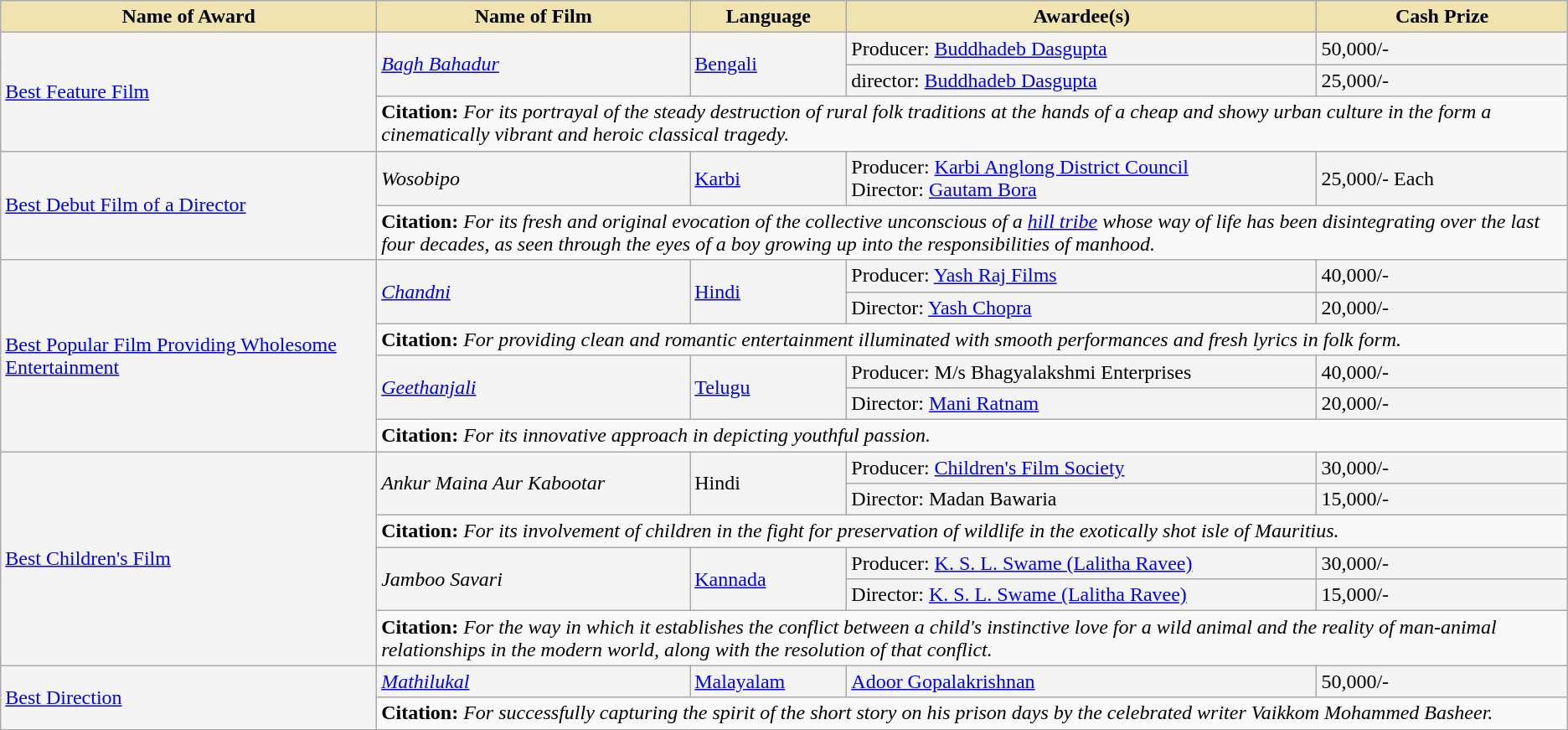<table class="wikitable">
<tr>
<th style="background-color:#EFE4B0;width:24%;">Name of Award</th>
<th style="background-color:#EFE4B0;width:20%;">Name of Film</th>
<th style="background-color:#EFE4B0;width:10%;">Language</th>
<th style="background-color:#EFE4B0;width:30%;">Awardee(s)</th>
<th style="background-color:#EFE4B0;width:16%;">Cash Prize</th>
</tr>
<tr style="background-color:#F4F4F4">
<td rowspan="3"><a href='#'>Best Feature Film</a></td>
<td rowspan="2"><em><a href='#'>Bagh Bahadur</a></em></td>
<td rowspan="2"><a href='#'>Bengali</a></td>
<td>Producer: <a href='#'>Buddhadeb Dasgupta</a></td>
<td> 50,000/-</td>
</tr>
<tr style="background-color:#F4F4F4">
<td>director: <a href='#'>Buddhadeb Dasgupta</a></td>
<td> 25,000/-</td>
</tr>
<tr style="background-color:#F9F9F9">
<td colspan="4"><strong>Citation:</strong> <em>For its portrayal of the steady destruction of rural folk traditions at the hands of a cheap and showy urban culture in the form a cinematically vibrant and heroic classical tragedy.</em></td>
</tr>
<tr style="background-color:#F4F4F4">
<td rowspan="2"><a href='#'>Best Debut Film of a Director</a></td>
<td><em>Wosobipo</em></td>
<td><a href='#'>Karbi</a></td>
<td>Producer: <a href='#'>Karbi Anglong District Council</a><br>Director: <a href='#'>Gautam Bora</a></td>
<td> 25,000/- Each</td>
</tr>
<tr style="background-color:#F9F9F9">
<td colspan="4"><strong>Citation:</strong> <em>For its fresh and original evocation of the collective unconscious of a <a href='#'>hill tribe</a> whose way of life has been disintegrating over the last four decades, as seen through the eyes of a boy growing up into the responsibilities of manhood.</em></td>
</tr>
<tr style="background-color:#F4F4F4">
<td rowspan="6"><a href='#'>Best Popular Film Providing Wholesome Entertainment</a></td>
<td rowspan="2"><em><a href='#'>Chandni</a></em></td>
<td rowspan="2"><a href='#'>Hindi</a></td>
<td>Producer: <a href='#'>Yash Raj Films</a></td>
<td> 40,000/-</td>
</tr>
<tr style="background-color:#F4F4F4">
<td>Director: <a href='#'>Yash Chopra</a></td>
<td> 20,000/-</td>
</tr>
<tr style="background-color:#F9F9F9">
<td colspan="4"><strong>Citation:</strong> <em>For providing clean and romantic entertainment illuminated with smooth performances and fresh lyrics in folk form.</em></td>
</tr>
<tr style="background-color:#F4F4F4">
<td rowspan="2"><em><a href='#'>Geethanjali</a></em></td>
<td rowspan="2"><a href='#'>Telugu</a></td>
<td>Producer: M/s Bhagyalakshmi Enterprises</td>
<td> 40,000/-</td>
</tr>
<tr style="background-color:#F4F4F4">
<td>Director: <a href='#'>Mani Ratnam</a></td>
<td> 20,000/-</td>
</tr>
<tr style="background-color:#F9F9F9">
<td colspan="4"><strong>Citation:</strong> <em>For its innovative approach in depicting youthful passion.</em></td>
</tr>
<tr style="background-color:#F4F4F4">
<td rowspan="6"><a href='#'>Best Children's Film</a></td>
<td rowspan="2"><em>Ankur Maina Aur Kabootar</em></td>
<td rowspan="2">Hindi</td>
<td>Producer: <a href='#'>Children's Film Society</a></td>
<td> 30,000/-</td>
</tr>
<tr style="background-color:#F4F4F4">
<td>Director: Madan Bawaria</td>
<td> 15,000/-</td>
</tr>
<tr style="background-color:#F9F9F9">
<td colspan="4"><strong>Citation:</strong> <em>For its involvement of children in the fight for preservation of wildlife in the exotically shot isle of Mauritius.</em></td>
</tr>
<tr style="background-color:#F4F4F4">
<td rowspan="2"><em>Jamboo Savari</em></td>
<td rowspan="2"><a href='#'>Kannada</a></td>
<td>Producer: <a href='#'>K. S. L. Swame (Lalitha Ravee)</a></td>
<td> 30,000/-</td>
</tr>
<tr style="background-color:#F4F4F4">
<td>Director: <a href='#'>K. S. L. Swame (Lalitha Ravee)</a></td>
<td> 15,000/-</td>
</tr>
<tr style="background-color:#F9F9F9">
<td colspan="4"><strong>Citation:</strong> <em>For the way in which it establishes the conflict between a child's instinctive love for a wild animal and the reality of man-animal relationships in the modern world, along with the resolution of that conflict.</em></td>
</tr>
<tr style="background-color:#F4F4F4">
<td rowspan="2"><a href='#'>Best Direction</a></td>
<td><em><a href='#'>Mathilukal</a></em></td>
<td><a href='#'>Malayalam</a></td>
<td><a href='#'>Adoor Gopalakrishnan</a></td>
<td> 50,000/-</td>
</tr>
<tr style="background-color:#F9F9F9">
<td colspan="4"><strong>Citation:</strong> <em>For successfully capturing the spirit of the short story on his prison days by the celebrated writer Vaikkom Mohammed Basheer.</em></td>
</tr>
</table>
